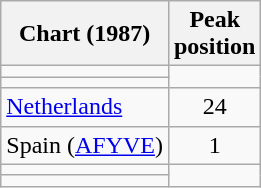<table class="wikitable sortable">
<tr>
<th>Chart (1987)</th>
<th>Peak<br>position</th>
</tr>
<tr>
<td></td>
</tr>
<tr>
<td></td>
</tr>
<tr>
<td><a href='#'>Netherlands</a></td>
<td align="center">24</td>
</tr>
<tr>
<td>Spain (<a href='#'>AFYVE</a>)</td>
<td align="center">1</td>
</tr>
<tr>
<td></td>
</tr>
<tr>
<td></td>
</tr>
</table>
